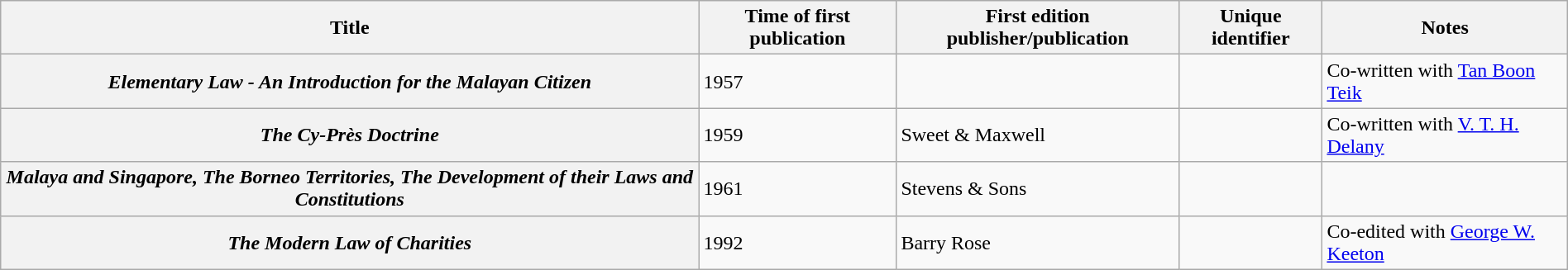<table class="wikitable sortable plainrowheaders" style="margin-right: 0;">
<tr>
<th scope="col" class="unsortable">Title</th>
<th scope="col">Time of first publication</th>
<th scope="col" class="unsortable">First edition publisher/publication</th>
<th scope="col" class="unsortable">Unique identifier</th>
<th scope="col" class="unsortable">Notes</th>
</tr>
<tr>
<th scope="row"><em>Elementary Law - An Introduction for the Malayan Citizen</em></th>
<td>1957</td>
<td></td>
<td></td>
<td>Co-written with <a href='#'>Tan Boon Teik</a></td>
</tr>
<tr>
<th scope="row"><em>The Cy-Près Doctrine</em></th>
<td>1959</td>
<td>Sweet & Maxwell</td>
<td></td>
<td>Co-written with <a href='#'>V. T. H. Delany</a></td>
</tr>
<tr>
<th scope="row"><em>Malaya and Singapore, The Borneo Territories, The Development of their Laws and Constitutions</em></th>
<td>1961</td>
<td>Stevens & Sons</td>
<td></td>
<td></td>
</tr>
<tr>
<th scope="row"><em>The Modern Law of Charities</em></th>
<td>1992</td>
<td>Barry Rose</td>
<td></td>
<td>Co-edited with <a href='#'>George W. Keeton</a></td>
</tr>
</table>
